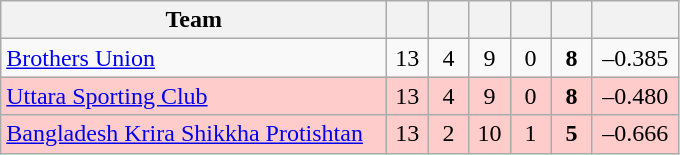<table class="wikitable" style="text-align:center">
<tr>
<th style="width:250px">Team</th>
<th width="20"></th>
<th width="20"></th>
<th width="20"></th>
<th width="20"></th>
<th width="20"></th>
<th width="50"></th>
</tr>
<tr>
<td style="text-align:left;"><a href='#'>Brothers Union</a></td>
<td>13</td>
<td>4</td>
<td>9</td>
<td>0</td>
<td><strong>8</strong></td>
<td>–0.385</td>
</tr>
<tr style="background:#ffcccc">
<td style="text-align:left;"><a href='#'>Uttara Sporting Club</a></td>
<td>13</td>
<td>4</td>
<td>9</td>
<td>0</td>
<td><strong>8</strong></td>
<td>–0.480</td>
</tr>
<tr style="background:#ffcccc">
<td style="text-align:left;"><a href='#'>Bangladesh Krira Shikkha Protishtan</a></td>
<td>13</td>
<td>2</td>
<td>10</td>
<td>1</td>
<td><strong>5</strong></td>
<td>–0.666</td>
</tr>
</table>
